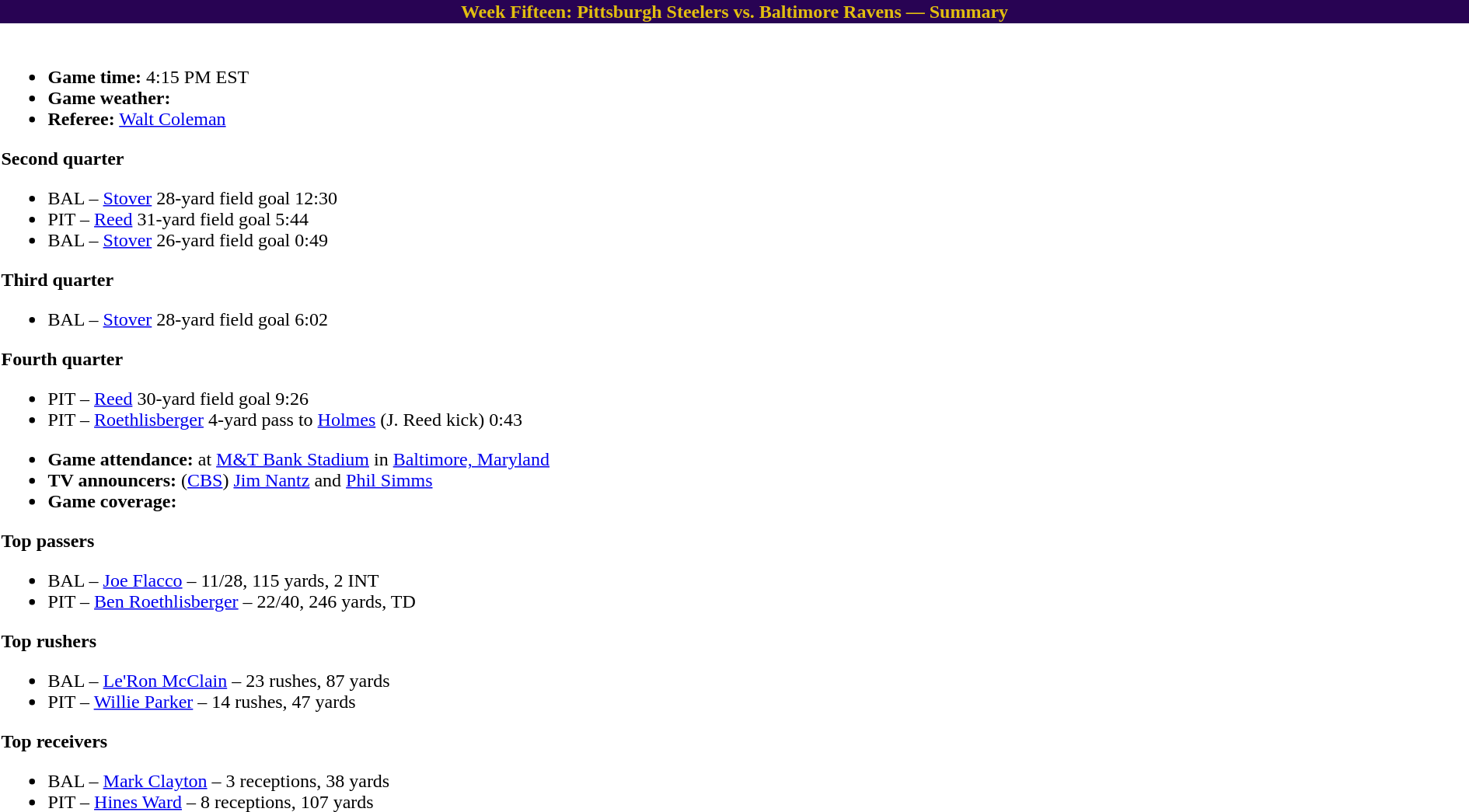<table class="toccolours collapsible collapsed" width=100% align="center">
<tr>
<th style="color:#E2BE10;background:#280353">Week Fifteen: Pittsburgh Steelers vs. Baltimore Ravens — Summary</th>
</tr>
<tr>
<td><br>
<ul><li><strong>Game time:</strong> 4:15 PM EST</li><li><strong>Game weather:</strong></li><li><strong>Referee:</strong> <a href='#'>Walt Coleman</a></li></ul><strong>Second quarter</strong><ul><li>BAL – <a href='#'>Stover</a> 28-yard field goal 12:30</li><li>PIT – <a href='#'>Reed</a> 31-yard field goal 5:44</li><li>BAL – <a href='#'>Stover</a> 26-yard field goal 0:49</li></ul><strong>Third quarter</strong><ul><li>BAL – <a href='#'>Stover</a> 28-yard field goal 6:02</li></ul><strong>Fourth quarter</strong><ul><li>PIT – <a href='#'>Reed</a> 30-yard field goal 9:26</li><li>PIT – <a href='#'>Roethlisberger</a> 4-yard pass to <a href='#'>Holmes</a> (J. Reed kick) 0:43</li></ul><ul><li><strong>Game attendance:</strong> at <a href='#'>M&T Bank Stadium</a> in <a href='#'>Baltimore, Maryland</a></li><li><strong>TV announcers:</strong> (<a href='#'>CBS</a>) <a href='#'>Jim Nantz</a> and <a href='#'>Phil Simms</a></li><li><strong>Game coverage:</strong></li></ul><strong>Top passers</strong><ul><li>BAL – <a href='#'>Joe Flacco</a> – 11/28, 115 yards, 2 INT</li><li>PIT – <a href='#'>Ben Roethlisberger</a> – 22/40, 246 yards, TD</li></ul><strong>Top rushers</strong><ul><li>BAL – <a href='#'>Le'Ron McClain</a> – 23 rushes, 87 yards</li><li>PIT – <a href='#'>Willie Parker</a> – 14 rushes, 47 yards</li></ul><strong>Top receivers</strong><ul><li>BAL – <a href='#'>Mark Clayton</a> – 3 receptions, 38 yards</li><li>PIT – <a href='#'>Hines Ward</a> – 8 receptions, 107 yards</li></ul></td>
</tr>
</table>
